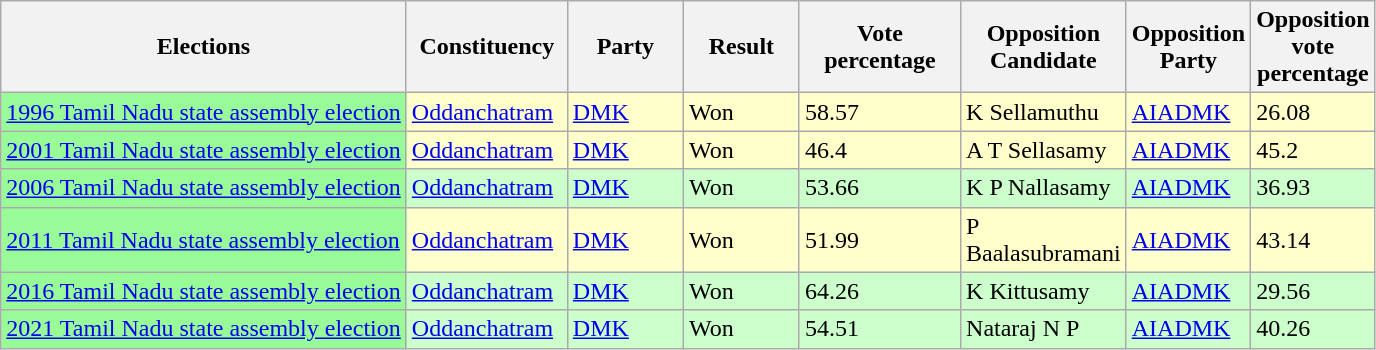<table class="wikitable">
<tr>
<th width="">Elections</th>
<th width="100">Constituency</th>
<th width="70">Party</th>
<th width="70">Result</th>
<th width="100">Vote percentage</th>
<th width="100">Opposition Candidate</th>
<th width="70">Opposition Party</th>
<th width="70">Opposition vote percentage</th>
</tr>
<tr style="background:#ffc;">
<td bgcolor="98FB98"><a href='#'>1996 Tamil Nadu state assembly election</a></td>
<td><a href='#'>Oddanchatram</a></td>
<td><a href='#'>DMK</a></td>
<td>Won</td>
<td>58.57</td>
<td>K Sellamuthu</td>
<td><a href='#'>AIADMK</a></td>
<td>26.08</td>
</tr>
<tr style="background:#ffc;">
<td bgcolor="98FB98"><a href='#'>2001 Tamil Nadu state assembly election</a></td>
<td><a href='#'>Oddanchatram</a></td>
<td><a href='#'>DMK</a></td>
<td>Won</td>
<td>46.4</td>
<td>A T Sellasamy</td>
<td><a href='#'>AIADMK</a></td>
<td>45.2</td>
</tr>
<tr style="background:#cfc;">
<td bgcolor="98FB98"><a href='#'>2006 Tamil Nadu state assembly election</a></td>
<td><a href='#'>Oddanchatram</a></td>
<td><a href='#'>DMK</a></td>
<td>Won</td>
<td>53.66</td>
<td>K P Nallasamy</td>
<td><a href='#'>AIADMK</a></td>
<td>36.93</td>
</tr>
<tr style="background:#ffc;">
<td bgcolor="98FB98"><a href='#'>2011 Tamil Nadu state assembly election</a></td>
<td><a href='#'>Oddanchatram</a></td>
<td><a href='#'>DMK</a></td>
<td>Won</td>
<td>51.99</td>
<td>P Baalasubramani</td>
<td><a href='#'>AIADMK</a></td>
<td>43.14</td>
</tr>
<tr style="background:#cfc;">
<td bgcolor="98FB98"><a href='#'>2016 Tamil Nadu state assembly election</a></td>
<td><a href='#'>Oddanchatram</a></td>
<td><a href='#'>DMK</a></td>
<td>Won</td>
<td>64.26</td>
<td>K Kittusamy</td>
<td><a href='#'>AIADMK</a></td>
<td>29.56</td>
</tr>
<tr style="background:#cfc;">
<td bgcolor="98FB98"><a href='#'>2021 Tamil Nadu state assembly election</a></td>
<td><a href='#'>Oddanchatram</a></td>
<td><a href='#'>DMK</a></td>
<td>Won</td>
<td>54.51</td>
<td>Nataraj N P</td>
<td><a href='#'>AIADMK</a></td>
<td>40.26</td>
</tr>
</table>
